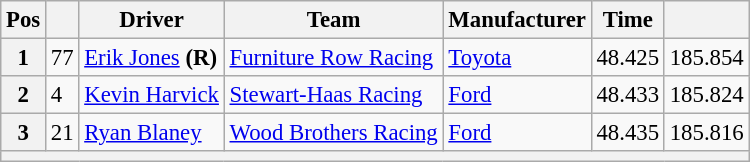<table class="wikitable" style="font-size:95%">
<tr>
<th>Pos</th>
<th></th>
<th>Driver</th>
<th>Team</th>
<th>Manufacturer</th>
<th>Time</th>
<th></th>
</tr>
<tr>
<th>1</th>
<td>77</td>
<td><a href='#'>Erik Jones</a> <strong>(R)</strong></td>
<td><a href='#'>Furniture Row Racing</a></td>
<td><a href='#'>Toyota</a></td>
<td>48.425</td>
<td>185.854</td>
</tr>
<tr>
<th>2</th>
<td>4</td>
<td><a href='#'>Kevin Harvick</a></td>
<td><a href='#'>Stewart-Haas Racing</a></td>
<td><a href='#'>Ford</a></td>
<td>48.433</td>
<td>185.824</td>
</tr>
<tr>
<th>3</th>
<td>21</td>
<td><a href='#'>Ryan Blaney</a></td>
<td><a href='#'>Wood Brothers Racing</a></td>
<td><a href='#'>Ford</a></td>
<td>48.435</td>
<td>185.816</td>
</tr>
<tr>
<th colspan="7"></th>
</tr>
</table>
